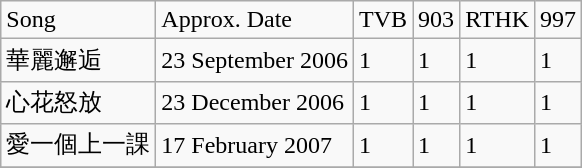<table class="wikitable">
<tr>
<td>Song</td>
<td>Approx. Date</td>
<td>TVB</td>
<td>903</td>
<td>RTHK</td>
<td>997</td>
</tr>
<tr>
<td>華麗邂逅</td>
<td>23 September 2006</td>
<td>1</td>
<td>1</td>
<td>1</td>
<td>1</td>
</tr>
<tr>
<td>心花怒放</td>
<td>23 December 2006</td>
<td>1</td>
<td>1</td>
<td>1</td>
<td>1</td>
</tr>
<tr>
<td>愛一個上一課</td>
<td>17 February 2007</td>
<td>1</td>
<td>1</td>
<td>1</td>
<td>1</td>
</tr>
<tr>
</tr>
</table>
